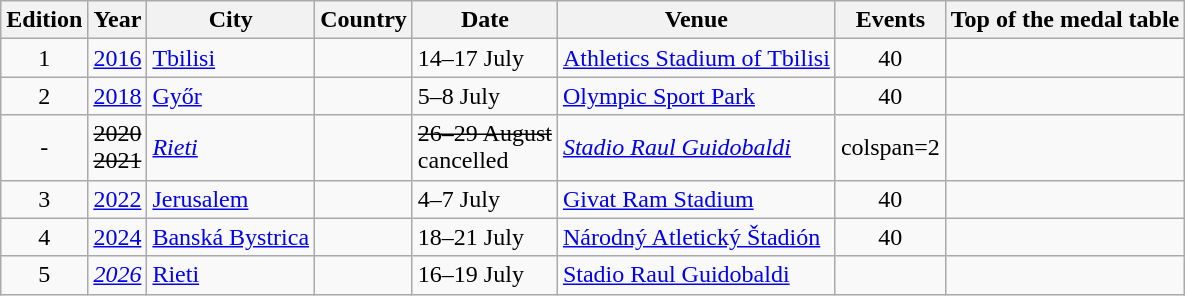<table class="wikitable">
<tr>
<th>Edition</th>
<th>Year</th>
<th>City</th>
<th>Country</th>
<th>Date</th>
<th>Venue</th>
<th>Events</th>
<th>Top of the medal table</th>
</tr>
<tr>
<td align="center">1</td>
<td><a href='#'>2016</a></td>
<td><a href='#'>Tbilisi</a></td>
<td></td>
<td>14–17 July</td>
<td><a href='#'>Athletics Stadium of Tbilisi</a></td>
<td align="center">40</td>
<td></td>
</tr>
<tr>
<td align="center">2</td>
<td><a href='#'>2018</a></td>
<td><a href='#'>Győr</a></td>
<td></td>
<td>5–8 July</td>
<td><a href='#'>Olympic Sport Park</a></td>
<td align="center">40</td>
<td></td>
</tr>
<tr>
<td align="center">-</td>
<td><s>2020<br> 2021</s></td>
<td><em><a href='#'>Rieti</a></em></td>
<td><em></em></td>
<td><s>26–29 August</s><br>cancelled</td>
<td><em><a href='#'>Stadio Raul Guidobaldi</a></em></td>
<td>colspan=2 </td>
</tr>
<tr>
<td align="center">3</td>
<td><a href='#'>2022</a></td>
<td><a href='#'>Jerusalem</a></td>
<td></td>
<td>4–7 July</td>
<td><a href='#'>Givat Ram Stadium</a></td>
<td align="center">40</td>
<td></td>
</tr>
<tr>
<td align="center">4</td>
<td><a href='#'>2024</a></td>
<td><a href='#'>Banská Bystrica</a></td>
<td></td>
<td>18–21 July</td>
<td><a href='#'>Národný Atletický Štadión</a></td>
<td align="center">40</td>
<td></td>
</tr>
<tr>
<td align="center">5</td>
<td><em><a href='#'>2026</a></em></td>
<td><a href='#'>Rieti</a></td>
<td></td>
<td>16–19 July</td>
<td><a href='#'>Stadio Raul Guidobaldi</a></td>
<td align="center"></td>
<td></td>
</tr>
</table>
